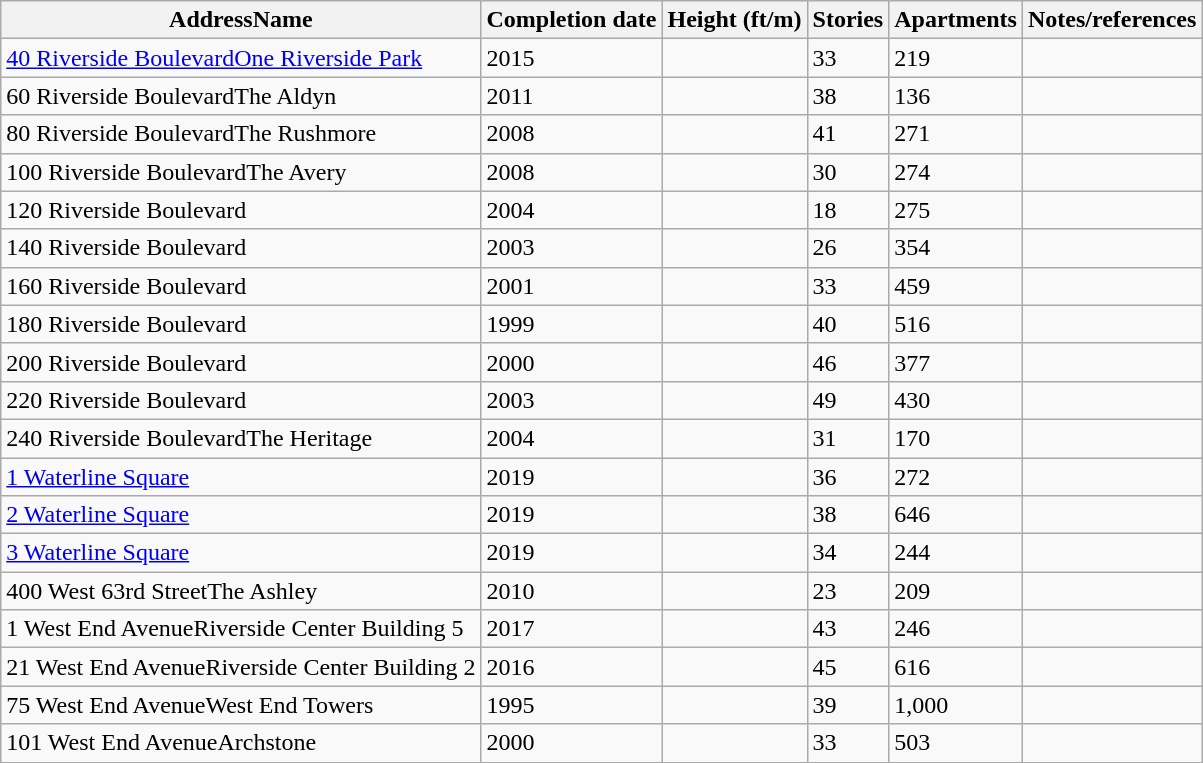<table class="wikitable">
<tr>
<th>AddressName</th>
<th>Completion date</th>
<th>Height (ft/m)</th>
<th>Stories</th>
<th>Apartments</th>
<th>Notes/references</th>
</tr>
<tr>
<td><a href='#'>40 Riverside BoulevardOne Riverside Park</a></td>
<td>2015</td>
<td></td>
<td>33</td>
<td>219</td>
<td></td>
</tr>
<tr>
<td>60 Riverside BoulevardThe Aldyn</td>
<td>2011</td>
<td></td>
<td>38</td>
<td>136</td>
<td></td>
</tr>
<tr>
<td>80 Riverside BoulevardThe Rushmore</td>
<td>2008</td>
<td></td>
<td>41</td>
<td>271</td>
<td></td>
</tr>
<tr>
<td>100 Riverside BoulevardThe Avery</td>
<td>2008</td>
<td></td>
<td>30</td>
<td>274</td>
<td></td>
</tr>
<tr>
<td>120 Riverside Boulevard</td>
<td>2004</td>
<td></td>
<td>18</td>
<td>275</td>
<td></td>
</tr>
<tr>
<td>140 Riverside Boulevard</td>
<td>2003</td>
<td></td>
<td>26</td>
<td>354</td>
<td></td>
</tr>
<tr>
<td>160 Riverside Boulevard</td>
<td>2001</td>
<td></td>
<td>33</td>
<td>459</td>
<td></td>
</tr>
<tr>
<td>180 Riverside Boulevard</td>
<td>1999</td>
<td></td>
<td>40</td>
<td>516</td>
<td></td>
</tr>
<tr>
<td>200 Riverside Boulevard</td>
<td>2000</td>
<td></td>
<td>46</td>
<td>377</td>
<td></td>
</tr>
<tr>
<td>220 Riverside Boulevard</td>
<td>2003</td>
<td></td>
<td>49</td>
<td>430</td>
<td></td>
</tr>
<tr>
<td>240 Riverside BoulevardThe Heritage</td>
<td>2004</td>
<td></td>
<td>31</td>
<td>170</td>
<td></td>
</tr>
<tr>
<td><a href='#'>1 Waterline Square</a></td>
<td>2019</td>
<td></td>
<td>36</td>
<td>272</td>
<td></td>
</tr>
<tr>
<td><a href='#'>2 Waterline Square</a></td>
<td>2019</td>
<td></td>
<td>38</td>
<td>646</td>
<td></td>
</tr>
<tr>
<td><a href='#'>3 Waterline Square</a></td>
<td>2019</td>
<td></td>
<td>34</td>
<td>244</td>
<td></td>
</tr>
<tr>
<td>400 West 63rd StreetThe Ashley</td>
<td>2010</td>
<td></td>
<td>23</td>
<td>209</td>
<td></td>
</tr>
<tr>
<td>1 West End AvenueRiverside Center Building 5</td>
<td>2017</td>
<td></td>
<td>43</td>
<td>246</td>
<td></td>
</tr>
<tr>
<td>21 West End AvenueRiverside Center Building 2</td>
<td>2016</td>
<td></td>
<td>45</td>
<td>616</td>
<td></td>
</tr>
<tr>
<td>75 West End AvenueWest End Towers</td>
<td>1995</td>
<td></td>
<td>39</td>
<td>1,000</td>
<td></td>
</tr>
<tr>
<td>101 West End AvenueArchstone</td>
<td>2000</td>
<td></td>
<td>33</td>
<td>503</td>
<td></td>
</tr>
</table>
